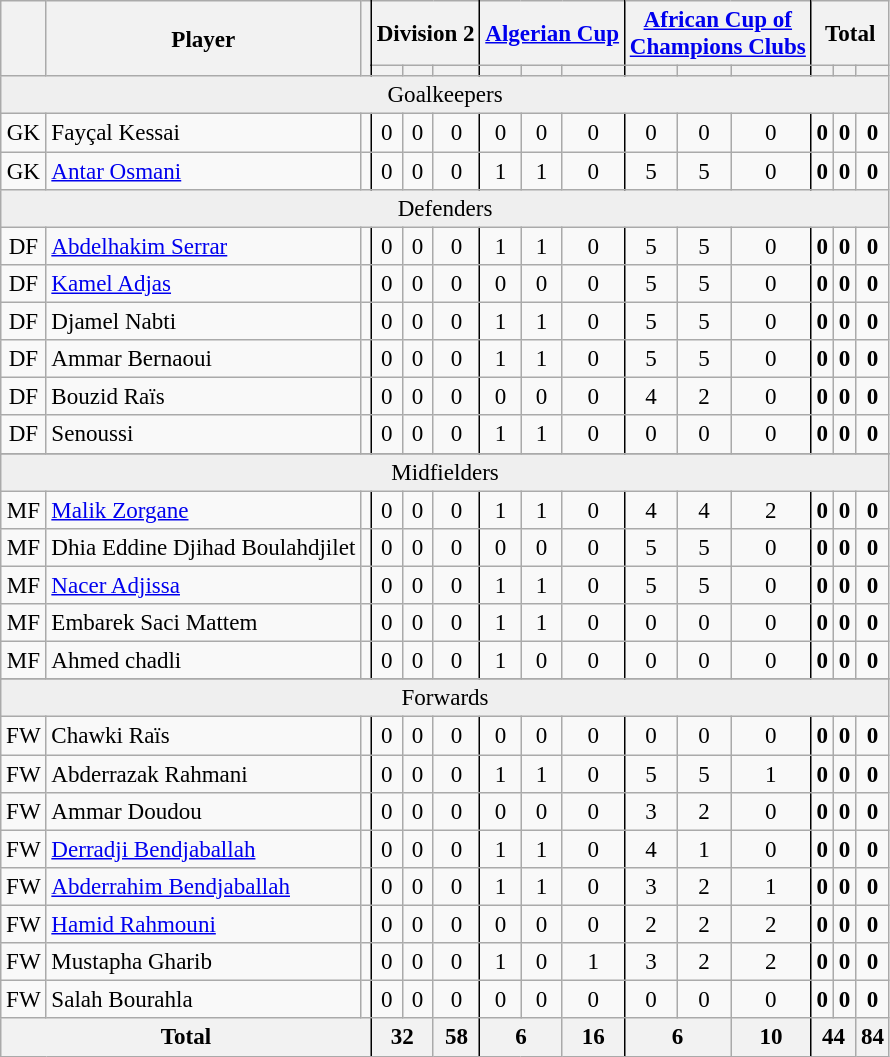<table class="wikitable mw-datatable sortable nowrap" style="text-align:center; font-size:96%;">
<tr>
<th rowspan="2"></th>
<th rowspan="2">Player</th>
<th rowspan="2" style="border-right: 1pt black solid"></th>
<th colspan="3" style="border-right: 1pt black solid">Division 2</th>
<th colspan="3" style="border-right: 1pt black solid"><a href='#'>Algerian Cup</a></th>
<th colspan="3" style="border-right: 1pt black solid"><a href='#'>African Cup of<br> Champions Clubs</a></th>
<th colspan="3">Total</th>
</tr>
<tr>
<th></th>
<th></th>
<th style="border-right: 1pt black solid"></th>
<th></th>
<th></th>
<th style="border-right: 1pt black solid"></th>
<th></th>
<th></th>
<th style="border-right: 1pt black solid"></th>
<th></th>
<th></th>
<th></th>
</tr>
<tr bgcolor=efefef class="sortbottom">
<td colspan=19>Goalkeepers</td>
</tr>
<tr>
<td>GK</td>
<td style="text-align:left">Fayçal Kessai</td>
<td style="border-right: 1pt black solid"></td>
<td>0</td>
<td>0</td>
<td style="border-right: 1pt black solid">0</td>
<td>0</td>
<td>0</td>
<td style="border-right: 1pt black solid">0</td>
<td>0</td>
<td>0</td>
<td style="border-right: 1pt black solid">0</td>
<td><strong>0</strong></td>
<td><strong>0</strong></td>
<td><strong>0</strong></td>
</tr>
<tr>
<td>GK</td>
<td style="text-align:left"><a href='#'>Antar Osmani</a></td>
<td style="border-right: 1pt black solid"></td>
<td>0</td>
<td>0</td>
<td style="border-right: 1pt black solid">0</td>
<td>1</td>
<td>1</td>
<td style="border-right: 1pt black solid">0</td>
<td>5</td>
<td>5</td>
<td style="border-right: 1pt black solid">0</td>
<td><strong>0</strong></td>
<td><strong>0</strong></td>
<td><strong>0</strong></td>
</tr>
<tr bgcolor=efefef class="sortbottom">
<td colspan=19>Defenders</td>
</tr>
<tr>
<td>DF</td>
<td style="text-align:left"><a href='#'>Abdelhakim Serrar</a></td>
<td style="border-right: 1pt black solid"></td>
<td>0</td>
<td>0</td>
<td style="border-right: 1pt black solid">0</td>
<td>1</td>
<td>1</td>
<td style="border-right: 1pt black solid">0</td>
<td>5</td>
<td>5</td>
<td style="border-right: 1pt black solid">0</td>
<td><strong>0</strong></td>
<td><strong>0</strong></td>
<td><strong>0</strong></td>
</tr>
<tr>
<td>DF</td>
<td style="text-align:left"><a href='#'>Kamel Adjas</a></td>
<td style="border-right: 1pt black solid"></td>
<td>0</td>
<td>0</td>
<td style="border-right: 1pt black solid">0</td>
<td>0</td>
<td>0</td>
<td style="border-right: 1pt black solid">0</td>
<td>5</td>
<td>5</td>
<td style="border-right: 1pt black solid">0</td>
<td><strong>0</strong></td>
<td><strong>0</strong></td>
<td><strong>0</strong></td>
</tr>
<tr>
<td>DF</td>
<td style="text-align:left">Djamel Nabti</td>
<td style="border-right: 1pt black solid"></td>
<td>0</td>
<td>0</td>
<td style="border-right: 1pt black solid">0</td>
<td>1</td>
<td>1</td>
<td style="border-right: 1pt black solid">0</td>
<td>5</td>
<td>5</td>
<td style="border-right: 1pt black solid">0</td>
<td><strong>0</strong></td>
<td><strong>0</strong></td>
<td><strong>0</strong></td>
</tr>
<tr>
<td>DF</td>
<td style="text-align:left">Ammar Bernaoui</td>
<td style="border-right: 1pt black solid"></td>
<td>0</td>
<td>0</td>
<td style="border-right: 1pt black solid">0</td>
<td>1</td>
<td>1</td>
<td style="border-right: 1pt black solid">0</td>
<td>5</td>
<td>5</td>
<td style="border-right: 1pt black solid">0</td>
<td><strong>0</strong></td>
<td><strong>0</strong></td>
<td><strong>0</strong></td>
</tr>
<tr>
<td>DF</td>
<td style="text-align:left">Bouzid Raïs</td>
<td style="border-right: 1pt black solid"></td>
<td>0</td>
<td>0</td>
<td style="border-right: 1pt black solid">0</td>
<td>0</td>
<td>0</td>
<td style="border-right: 1pt black solid">0</td>
<td>4</td>
<td>2</td>
<td style="border-right: 1pt black solid">0</td>
<td><strong>0</strong></td>
<td><strong>0</strong></td>
<td><strong>0</strong></td>
</tr>
<tr>
<td>DF</td>
<td style="text-align:left">Senoussi</td>
<td style="border-right: 1pt black solid"></td>
<td>0</td>
<td>0</td>
<td style="border-right: 1pt black solid">0</td>
<td>1</td>
<td>1</td>
<td style="border-right: 1pt black solid">0</td>
<td>0</td>
<td>0</td>
<td style="border-right: 1pt black solid">0</td>
<td><strong>0</strong></td>
<td><strong>0</strong></td>
<td><strong>0</strong></td>
</tr>
<tr>
</tr>
<tr bgcolor=efefef class="sortbottom">
<td colspan=19>Midfielders</td>
</tr>
<tr>
<td>MF</td>
<td style="text-align:left"><a href='#'>Malik Zorgane</a></td>
<td style="border-right: 1pt black solid"></td>
<td>0</td>
<td>0</td>
<td style="border-right: 1pt black solid">0</td>
<td>1</td>
<td>1</td>
<td style="border-right: 1pt black solid">0</td>
<td>4</td>
<td>4</td>
<td style="border-right: 1pt black solid">2</td>
<td><strong>0</strong></td>
<td><strong>0</strong></td>
<td><strong>0</strong></td>
</tr>
<tr>
<td>MF</td>
<td style="text-align:left">Dhia Eddine Djihad Boulahdjilet</td>
<td style="border-right: 1pt black solid"></td>
<td>0</td>
<td>0</td>
<td style="border-right: 1pt black solid">0</td>
<td>0</td>
<td>0</td>
<td style="border-right: 1pt black solid">0</td>
<td>5</td>
<td>5</td>
<td style="border-right: 1pt black solid">0</td>
<td><strong>0</strong></td>
<td><strong>0</strong></td>
<td><strong>0</strong></td>
</tr>
<tr>
<td>MF</td>
<td style="text-align:left"><a href='#'>Nacer Adjissa</a></td>
<td style="border-right: 1pt black solid"></td>
<td>0</td>
<td>0</td>
<td style="border-right: 1pt black solid">0</td>
<td>1</td>
<td>1</td>
<td style="border-right: 1pt black solid">0</td>
<td>5</td>
<td>5</td>
<td style="border-right: 1pt black solid">0</td>
<td><strong>0</strong></td>
<td><strong>0</strong></td>
<td><strong>0</strong></td>
</tr>
<tr>
<td>MF</td>
<td style="text-align:left">Embarek Saci Mattem</td>
<td style="border-right: 1pt black solid"></td>
<td>0</td>
<td>0</td>
<td style="border-right: 1pt black solid">0</td>
<td>1</td>
<td>1</td>
<td style="border-right: 1pt black solid">0</td>
<td>0</td>
<td>0</td>
<td style="border-right: 1pt black solid">0</td>
<td><strong>0</strong></td>
<td><strong>0</strong></td>
<td><strong>0</strong></td>
</tr>
<tr>
<td>MF</td>
<td style="text-align:left">Ahmed chadli</td>
<td style="border-right: 1pt black solid"></td>
<td>0</td>
<td>0</td>
<td style="border-right: 1pt black solid">0</td>
<td>1</td>
<td>0</td>
<td style="border-right: 1pt black solid">0</td>
<td>0</td>
<td>0</td>
<td style="border-right: 1pt black solid">0</td>
<td><strong>0</strong></td>
<td><strong>0</strong></td>
<td><strong>0</strong></td>
</tr>
<tr>
</tr>
<tr bgcolor=efefef class="sortbottom">
<td colspan=19>Forwards</td>
</tr>
<tr>
<td>FW</td>
<td style="text-align:left">Chawki Raïs</td>
<td style="border-right: 1pt black solid"></td>
<td>0</td>
<td>0</td>
<td style="border-right: 1pt black solid">0</td>
<td>0</td>
<td>0</td>
<td style="border-right: 1pt black solid">0</td>
<td>0</td>
<td>0</td>
<td style="border-right: 1pt black solid">0</td>
<td><strong>0</strong></td>
<td><strong>0</strong></td>
<td><strong>0</strong></td>
</tr>
<tr>
<td>FW</td>
<td style="text-align:left">Abderrazak Rahmani</td>
<td style="border-right: 1pt black solid"></td>
<td>0</td>
<td>0</td>
<td style="border-right: 1pt black solid">0</td>
<td>1</td>
<td>1</td>
<td style="border-right: 1pt black solid">0</td>
<td>5</td>
<td>5</td>
<td style="border-right: 1pt black solid">1</td>
<td><strong>0</strong></td>
<td><strong>0</strong></td>
<td><strong>0</strong></td>
</tr>
<tr>
<td>FW</td>
<td style="text-align:left">Ammar Doudou</td>
<td style="border-right: 1pt black solid"></td>
<td>0</td>
<td>0</td>
<td style="border-right: 1pt black solid">0</td>
<td>0</td>
<td>0</td>
<td style="border-right: 1pt black solid">0</td>
<td>3</td>
<td>2</td>
<td style="border-right: 1pt black solid">0</td>
<td><strong>0</strong></td>
<td><strong>0</strong></td>
<td><strong>0</strong></td>
</tr>
<tr>
<td>FW</td>
<td style="text-align:left"><a href='#'>Derradji Bendjaballah</a></td>
<td style="border-right: 1pt black solid"></td>
<td>0</td>
<td>0</td>
<td style="border-right: 1pt black solid">0</td>
<td>1</td>
<td>1</td>
<td style="border-right: 1pt black solid">0</td>
<td>4</td>
<td>1</td>
<td style="border-right: 1pt black solid">0</td>
<td><strong>0</strong></td>
<td><strong>0</strong></td>
<td><strong>0</strong></td>
</tr>
<tr>
<td>FW</td>
<td style="text-align:left"><a href='#'>Abderrahim Bendjaballah</a></td>
<td style="border-right: 1pt black solid"></td>
<td>0</td>
<td>0</td>
<td style="border-right: 1pt black solid">0</td>
<td>1</td>
<td>1</td>
<td style="border-right: 1pt black solid">0</td>
<td>3</td>
<td>2</td>
<td style="border-right: 1pt black solid">1</td>
<td><strong>0</strong></td>
<td><strong>0</strong></td>
<td><strong>0</strong></td>
</tr>
<tr>
<td>FW</td>
<td style="text-align:left"><a href='#'>Hamid Rahmouni</a></td>
<td style="border-right: 1pt black solid"></td>
<td>0</td>
<td>0</td>
<td style="border-right: 1pt black solid">0</td>
<td>0</td>
<td>0</td>
<td style="border-right: 1pt black solid">0</td>
<td>2</td>
<td>2</td>
<td style="border-right: 1pt black solid">2</td>
<td><strong>0</strong></td>
<td><strong>0</strong></td>
<td><strong>0</strong></td>
</tr>
<tr>
<td>FW</td>
<td style="text-align:left">Mustapha Gharib</td>
<td style="border-right: 1pt black solid"></td>
<td>0</td>
<td>0</td>
<td style="border-right: 1pt black solid">0</td>
<td>1</td>
<td>0</td>
<td style="border-right: 1pt black solid">1</td>
<td>3</td>
<td>2</td>
<td style="border-right: 1pt black solid">2</td>
<td><strong>0</strong></td>
<td><strong>0</strong></td>
<td><strong>0</strong></td>
</tr>
<tr>
<td>FW</td>
<td style="text-align:left">Salah Bourahla</td>
<td style="border-right: 1pt black solid"></td>
<td>0</td>
<td>0</td>
<td style="border-right: 1pt black solid">0</td>
<td>0</td>
<td>0</td>
<td style="border-right: 1pt black solid">0</td>
<td>0</td>
<td>0</td>
<td style="border-right: 1pt black solid">0</td>
<td><strong>0</strong></td>
<td><strong>0</strong></td>
<td><strong>0</strong></td>
</tr>
<tr class="sortbottom">
<th colspan=3 style="border-right: 1pt black solid">Total</th>
<th colspan=2>32</th>
<th style="border-right: 1pt black solid">58</th>
<th colspan=2>6</th>
<th style="border-right: 1pt black solid">16</th>
<th colspan=2>6</th>
<th style="border-right: 1pt black solid">10</th>
<th colspan=2>44</th>
<th>84</th>
</tr>
</table>
